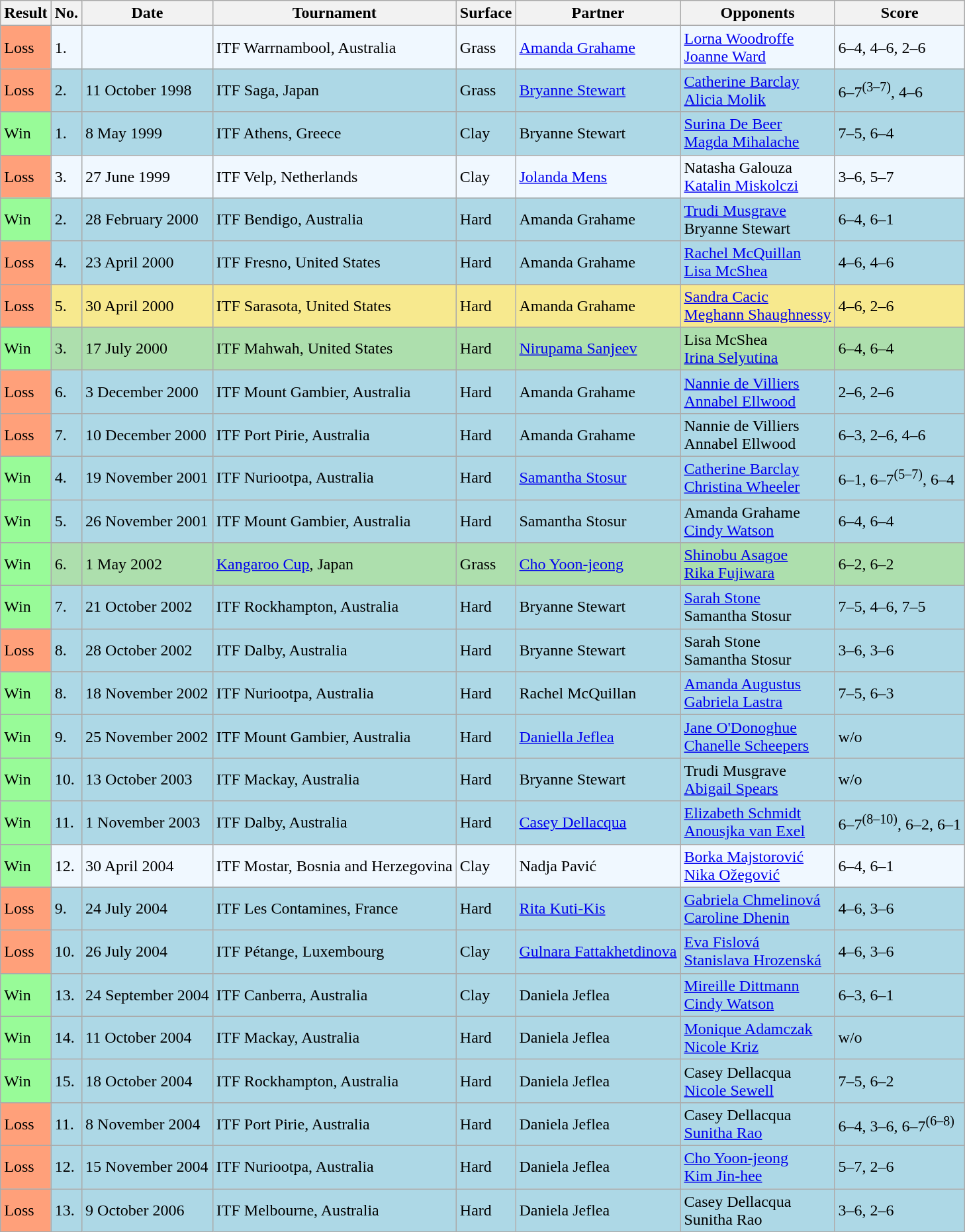<table class="sortable wikitable">
<tr>
<th>Result</th>
<th>No.</th>
<th>Date</th>
<th>Tournament</th>
<th>Surface</th>
<th>Partner</th>
<th>Opponents</th>
<th class="unsortable">Score</th>
</tr>
<tr style="background:#f0f8ff;">
<td style="background:#ffa07a;">Loss</td>
<td>1.</td>
<td></td>
<td>ITF Warrnambool, Australia</td>
<td>Grass</td>
<td> <a href='#'>Amanda Grahame</a></td>
<td> <a href='#'>Lorna Woodroffe</a> <br>  <a href='#'>Joanne Ward</a></td>
<td>6–4, 4–6, 2–6</td>
</tr>
<tr style="background:lightblue;">
<td style="background:#ffa07a;">Loss</td>
<td>2.</td>
<td>11 October 1998</td>
<td>ITF Saga, Japan</td>
<td>Grass</td>
<td> <a href='#'>Bryanne Stewart</a></td>
<td> <a href='#'>Catherine Barclay</a> <br>  <a href='#'>Alicia Molik</a></td>
<td>6–7<sup>(3–7)</sup>, 4–6</td>
</tr>
<tr style="background:lightblue;">
<td style="background:#98fb98;">Win</td>
<td>1.</td>
<td>8 May 1999</td>
<td>ITF Athens, Greece</td>
<td>Clay</td>
<td> Bryanne Stewart</td>
<td> <a href='#'>Surina De Beer</a> <br>  <a href='#'>Magda Mihalache</a></td>
<td>7–5, 6–4</td>
</tr>
<tr style="background:#f0f8ff;">
<td style="background:#ffa07a;">Loss</td>
<td>3.</td>
<td>27 June 1999</td>
<td>ITF Velp, Netherlands</td>
<td>Clay</td>
<td> <a href='#'>Jolanda Mens</a></td>
<td> Natasha Galouza <br>  <a href='#'>Katalin Miskolczi</a></td>
<td>3–6, 5–7</td>
</tr>
<tr style="background:lightblue;">
<td style="background:#98fb98;">Win</td>
<td>2.</td>
<td>28 February 2000</td>
<td>ITF Bendigo, Australia</td>
<td>Hard</td>
<td> Amanda Grahame</td>
<td> <a href='#'>Trudi Musgrave</a> <br>  Bryanne Stewart</td>
<td>6–4, 6–1</td>
</tr>
<tr style="background:lightblue;">
<td style="background:#ffa07a;">Loss</td>
<td>4.</td>
<td>23 April 2000</td>
<td>ITF Fresno, United States</td>
<td>Hard</td>
<td> Amanda Grahame</td>
<td> <a href='#'>Rachel McQuillan</a> <br>  <a href='#'>Lisa McShea</a></td>
<td>4–6, 4–6</td>
</tr>
<tr style="background:#f7e98e;">
<td style="background:#ffa07a;">Loss</td>
<td>5.</td>
<td>30 April 2000</td>
<td>ITF Sarasota, United States</td>
<td>Hard</td>
<td> Amanda Grahame</td>
<td> <a href='#'>Sandra Cacic</a> <br>  <a href='#'>Meghann Shaughnessy</a></td>
<td>4–6, 2–6</td>
</tr>
<tr style="background:#addfad;">
<td style="background:#98fb98;">Win</td>
<td>3.</td>
<td>17 July 2000</td>
<td>ITF Mahwah, United States</td>
<td>Hard</td>
<td> <a href='#'>Nirupama Sanjeev</a></td>
<td> Lisa McShea <br>  <a href='#'>Irina Selyutina</a></td>
<td>6–4, 6–4</td>
</tr>
<tr style="background:lightblue;">
<td style="background:#ffa07a;">Loss</td>
<td>6.</td>
<td>3 December 2000</td>
<td>ITF Mount Gambier, Australia</td>
<td>Hard</td>
<td> Amanda Grahame</td>
<td> <a href='#'>Nannie de Villiers</a> <br>  <a href='#'>Annabel Ellwood</a></td>
<td>2–6, 2–6</td>
</tr>
<tr style="background:lightblue;">
<td style="background:#ffa07a;">Loss</td>
<td>7.</td>
<td>10 December 2000</td>
<td>ITF Port Pirie, Australia</td>
<td>Hard</td>
<td> Amanda Grahame</td>
<td> Nannie de Villiers <br>  Annabel Ellwood</td>
<td>6–3, 2–6, 4–6</td>
</tr>
<tr style="background:lightblue;">
<td style="background:#98fb98;">Win</td>
<td>4.</td>
<td>19 November 2001</td>
<td>ITF Nuriootpa, Australia</td>
<td>Hard</td>
<td> <a href='#'>Samantha Stosur</a></td>
<td> <a href='#'>Catherine Barclay</a> <br>  <a href='#'>Christina Wheeler</a></td>
<td>6–1, 6–7<sup>(5–7)</sup>, 6–4</td>
</tr>
<tr style="background:lightblue;">
<td style="background:#98fb98;">Win</td>
<td>5.</td>
<td>26 November 2001</td>
<td>ITF Mount Gambier, Australia</td>
<td>Hard</td>
<td> Samantha Stosur</td>
<td> Amanda Grahame <br>  <a href='#'>Cindy Watson</a></td>
<td>6–4, 6–4</td>
</tr>
<tr style="background:#addfad;">
<td style="background:#98fb98;">Win</td>
<td>6.</td>
<td>1 May 2002</td>
<td><a href='#'>Kangaroo Cup</a>, Japan</td>
<td>Grass</td>
<td> <a href='#'>Cho Yoon-jeong</a></td>
<td> <a href='#'>Shinobu Asagoe</a> <br>  <a href='#'>Rika Fujiwara</a></td>
<td>6–2, 6–2</td>
</tr>
<tr style="background:lightblue;">
<td style="background:#98fb98;">Win</td>
<td>7.</td>
<td>21 October 2002</td>
<td>ITF Rockhampton, Australia</td>
<td>Hard</td>
<td> Bryanne Stewart</td>
<td> <a href='#'>Sarah Stone</a> <br>  Samantha Stosur</td>
<td>7–5, 4–6, 7–5</td>
</tr>
<tr style="background:lightblue;">
<td style="background:#ffa07a;">Loss</td>
<td>8.</td>
<td>28 October 2002</td>
<td>ITF Dalby, Australia</td>
<td>Hard</td>
<td> Bryanne Stewart</td>
<td> Sarah Stone <br>  Samantha Stosur</td>
<td>3–6, 3–6</td>
</tr>
<tr style="background:lightblue;">
<td style="background:#98fb98;">Win</td>
<td>8.</td>
<td>18 November 2002</td>
<td>ITF Nuriootpa, Australia</td>
<td>Hard</td>
<td> Rachel McQuillan</td>
<td> <a href='#'>Amanda Augustus</a> <br>  <a href='#'>Gabriela Lastra</a></td>
<td>7–5, 6–3</td>
</tr>
<tr style="background:lightblue;">
<td style="background:#98fb98;">Win</td>
<td>9.</td>
<td>25 November 2002</td>
<td>ITF Mount Gambier, Australia</td>
<td>Hard</td>
<td> <a href='#'>Daniella Jeflea</a></td>
<td> <a href='#'>Jane O'Donoghue</a> <br>  <a href='#'>Chanelle Scheepers</a></td>
<td>w/o</td>
</tr>
<tr style="background:lightblue;">
<td style="background:#98fb98;">Win</td>
<td>10.</td>
<td>13 October 2003</td>
<td>ITF Mackay, Australia</td>
<td>Hard</td>
<td> Bryanne Stewart</td>
<td> Trudi Musgrave <br>  <a href='#'>Abigail Spears</a></td>
<td>w/o</td>
</tr>
<tr style="background:lightblue;">
<td style="background:#98fb98;">Win</td>
<td>11.</td>
<td>1 November 2003</td>
<td>ITF Dalby, Australia</td>
<td>Hard</td>
<td> <a href='#'>Casey Dellacqua</a></td>
<td> <a href='#'>Elizabeth Schmidt</a> <br>  <a href='#'>Anousjka van Exel</a></td>
<td>6–7<sup>(8–10)</sup>, 6–2, 6–1</td>
</tr>
<tr style="background:#f0f8ff;">
<td style="background:#98fb98;">Win</td>
<td>12.</td>
<td>30 April 2004</td>
<td>ITF Mostar, Bosnia and Herzegovina</td>
<td>Clay</td>
<td> Nadja Pavić</td>
<td> <a href='#'>Borka Majstorović</a> <br>  <a href='#'>Nika Ožegović</a></td>
<td>6–4, 6–1</td>
</tr>
<tr style="background:lightblue;">
<td style="background:#ffa07a;">Loss</td>
<td>9.</td>
<td>24 July 2004</td>
<td>ITF Les Contamines, France</td>
<td>Hard</td>
<td> <a href='#'>Rita Kuti-Kis</a></td>
<td> <a href='#'>Gabriela Chmelinová</a> <br>  <a href='#'>Caroline Dhenin</a></td>
<td>4–6, 3–6</td>
</tr>
<tr style="background:lightblue;">
<td style="background:#ffa07a;">Loss</td>
<td>10.</td>
<td>26 July 2004</td>
<td>ITF Pétange, Luxembourg</td>
<td>Clay</td>
<td> <a href='#'>Gulnara Fattakhetdinova</a></td>
<td> <a href='#'>Eva Fislová</a> <br>  <a href='#'>Stanislava Hrozenská</a></td>
<td>4–6, 3–6</td>
</tr>
<tr style="background:lightblue;">
<td style="background:#98fb98;">Win</td>
<td>13.</td>
<td>24 September 2004</td>
<td>ITF Canberra, Australia</td>
<td>Clay</td>
<td> Daniela Jeflea</td>
<td> <a href='#'>Mireille Dittmann</a> <br>  <a href='#'>Cindy Watson</a></td>
<td>6–3, 6–1</td>
</tr>
<tr style="background:lightblue;">
<td style="background:#98fb98;">Win</td>
<td>14.</td>
<td>11 October 2004</td>
<td>ITF Mackay, Australia</td>
<td>Hard</td>
<td> Daniela Jeflea</td>
<td> <a href='#'>Monique Adamczak</a> <br>  <a href='#'>Nicole Kriz</a></td>
<td>w/o</td>
</tr>
<tr style="background:lightblue;">
<td style="background:#98fb98;">Win</td>
<td>15.</td>
<td>18 October 2004</td>
<td>ITF Rockhampton, Australia</td>
<td>Hard</td>
<td> Daniela Jeflea</td>
<td> Casey Dellacqua <br>  <a href='#'>Nicole Sewell</a></td>
<td>7–5, 6–2</td>
</tr>
<tr style="background:lightblue;">
<td style="background:#ffa07a;">Loss</td>
<td>11.</td>
<td>8 November 2004</td>
<td>ITF Port Pirie, Australia</td>
<td>Hard</td>
<td> Daniela Jeflea</td>
<td> Casey Dellacqua <br>  <a href='#'>Sunitha Rao</a></td>
<td>6–4, 3–6, 6–7<sup>(6–8)</sup></td>
</tr>
<tr style="background:lightblue;">
<td style="background:#ffa07a;">Loss</td>
<td>12.</td>
<td>15 November 2004</td>
<td>ITF Nuriootpa, Australia</td>
<td>Hard</td>
<td> Daniela Jeflea</td>
<td> <a href='#'>Cho Yoon-jeong</a> <br>  <a href='#'>Kim Jin-hee</a></td>
<td>5–7, 2–6</td>
</tr>
<tr style="background:lightblue;">
<td style="background:#ffa07a;">Loss</td>
<td>13.</td>
<td>9 October 2006</td>
<td>ITF Melbourne, Australia</td>
<td>Hard</td>
<td> Daniela Jeflea</td>
<td> Casey Dellacqua <br>  Sunitha Rao</td>
<td>3–6, 2–6</td>
</tr>
</table>
